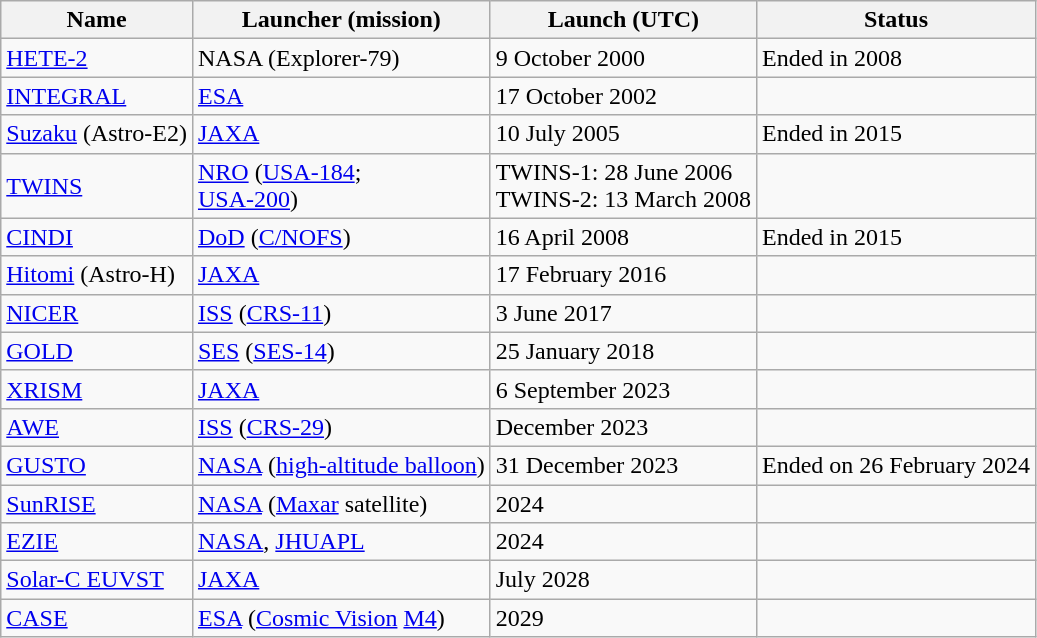<table class="wikitable">
<tr>
<th>Name</th>
<th>Launcher (mission)</th>
<th>Launch (UTC)</th>
<th>Status</th>
</tr>
<tr>
<td><a href='#'>HETE-2</a></td>
<td>NASA (Explorer-79)</td>
<td>9 October 2000</td>
<td>Ended in 2008</td>
</tr>
<tr>
<td><a href='#'>INTEGRAL</a></td>
<td><a href='#'>ESA</a></td>
<td>17 October 2002</td>
<td></td>
</tr>
<tr>
<td><a href='#'>Suzaku</a> (Astro-E2)</td>
<td><a href='#'>JAXA</a></td>
<td>10 July 2005</td>
<td>Ended in 2015</td>
</tr>
<tr>
<td><a href='#'>TWINS</a></td>
<td><a href='#'>NRO</a> (<a href='#'>USA-184</a>;<br><a href='#'>USA-200</a>)</td>
<td>TWINS-1: 28 June 2006<br>TWINS-2: 13 March 2008</td>
<td></td>
</tr>
<tr>
<td><a href='#'>CINDI</a></td>
<td><a href='#'>DoD</a> (<a href='#'>C/NOFS</a>)</td>
<td>16 April 2008</td>
<td>Ended in 2015</td>
</tr>
<tr>
<td><a href='#'>Hitomi</a> (Astro-H)</td>
<td><a href='#'>JAXA</a></td>
<td>17 February 2016</td>
<td></td>
</tr>
<tr>
<td><a href='#'>NICER</a></td>
<td><a href='#'>ISS</a> (<a href='#'>CRS-11</a>)</td>
<td>3 June 2017</td>
<td></td>
</tr>
<tr>
<td><a href='#'>GOLD</a></td>
<td><a href='#'>SES</a> (<a href='#'>SES-14</a>)</td>
<td>25 January 2018</td>
<td></td>
</tr>
<tr>
<td><a href='#'>XRISM</a></td>
<td><a href='#'>JAXA</a></td>
<td>6 September 2023</td>
<td></td>
</tr>
<tr>
<td><a href='#'>AWE</a></td>
<td><a href='#'>ISS</a> (<a href='#'>CRS-29</a>)</td>
<td>December 2023</td>
<td></td>
</tr>
<tr>
<td><a href='#'>GUSTO</a></td>
<td><a href='#'>NASA</a> (<a href='#'>high-altitude balloon</a>)</td>
<td>31 December 2023</td>
<td>Ended on 26 February 2024</td>
</tr>
<tr>
<td><a href='#'>SunRISE</a></td>
<td><a href='#'>NASA</a> (<a href='#'>Maxar</a> satellite)</td>
<td>2024</td>
<td></td>
</tr>
<tr>
<td><a href='#'>EZIE</a></td>
<td><a href='#'>NASA</a>, <a href='#'>JHUAPL</a></td>
<td>2024</td>
<td></td>
</tr>
<tr>
<td><a href='#'>Solar-C EUVST</a></td>
<td><a href='#'>JAXA</a></td>
<td>July 2028</td>
<td></td>
</tr>
<tr>
<td><a href='#'>CASE</a></td>
<td><a href='#'>ESA</a> (<a href='#'>Cosmic Vision</a> <a href='#'>M4</a>)</td>
<td>2029</td>
<td></td>
</tr>
</table>
